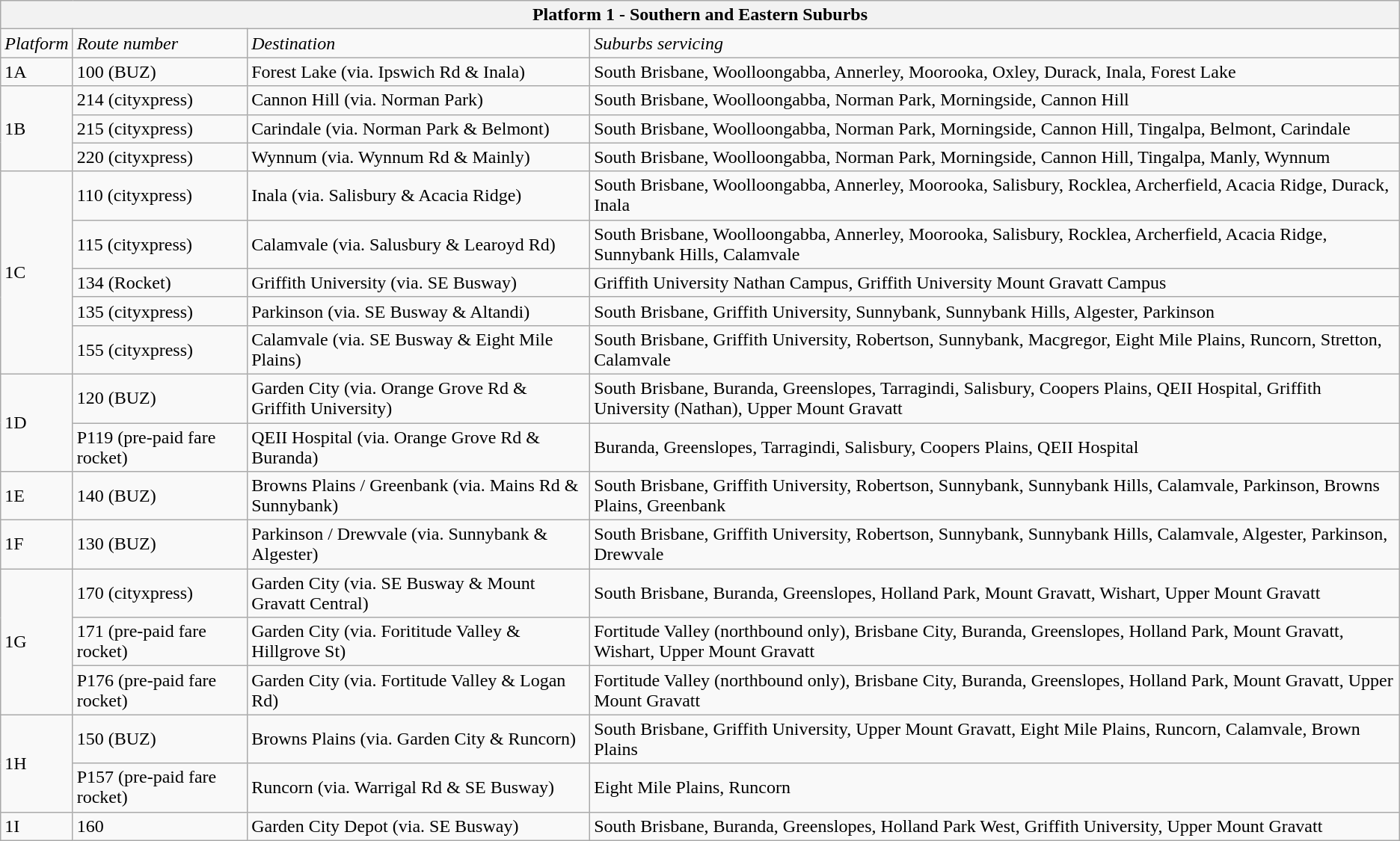<table class="wikitable">
<tr>
<th colspan="4">Platform 1 - Southern and Eastern Suburbs</th>
</tr>
<tr>
<td><em>Platform</em></td>
<td><em>Route number</em></td>
<td><em>Destination</em></td>
<td><em>Suburbs servicing</em></td>
</tr>
<tr>
<td>1A</td>
<td>100 (BUZ)</td>
<td>Forest Lake (via. Ipswich Rd & Inala)</td>
<td>South Brisbane, Woolloongabba, Annerley, Moorooka, Oxley, Durack, Inala, Forest Lake</td>
</tr>
<tr>
<td rowspan="3">1B</td>
<td>214 (cityxpress)</td>
<td>Cannon Hill (via. Norman Park)</td>
<td>South Brisbane, Woolloongabba, Norman Park, Morningside, Cannon Hill</td>
</tr>
<tr>
<td>215 (cityxpress)</td>
<td>Carindale (via. Norman Park & Belmont)</td>
<td>South Brisbane, Woolloongabba, Norman Park, Morningside, Cannon Hill, Tingalpa, Belmont, Carindale</td>
</tr>
<tr>
<td>220 (cityxpress)</td>
<td>Wynnum (via. Wynnum Rd & Mainly)</td>
<td>South Brisbane, Woolloongabba, Norman Park, Morningside, Cannon Hill, Tingalpa, Manly, Wynnum</td>
</tr>
<tr>
<td rowspan="5">1C</td>
<td>110 (cityxpress)</td>
<td>Inala (via. Salisbury & Acacia Ridge)</td>
<td>South Brisbane, Woolloongabba, Annerley, Moorooka, Salisbury, Rocklea, Archerfield, Acacia Ridge, Durack, Inala</td>
</tr>
<tr>
<td>115 (cityxpress)</td>
<td>Calamvale (via. Salusbury & Learoyd Rd)</td>
<td>South Brisbane, Woolloongabba, Annerley, Moorooka, Salisbury, Rocklea, Archerfield, Acacia Ridge, Sunnybank Hills, Calamvale</td>
</tr>
<tr>
<td>134 (Rocket)</td>
<td>Griffith University (via. SE Busway)</td>
<td>Griffith University Nathan Campus, Griffith University Mount Gravatt Campus</td>
</tr>
<tr>
<td>135 (cityxpress)</td>
<td>Parkinson (via. SE Busway & Altandi)</td>
<td>South Brisbane, Griffith University, Sunnybank, Sunnybank Hills, Algester, Parkinson</td>
</tr>
<tr>
<td>155 (cityxpress)</td>
<td>Calamvale (via. SE Busway & Eight Mile Plains)</td>
<td>South Brisbane, Griffith University, Robertson, Sunnybank, Macgregor, Eight Mile Plains, Runcorn, Stretton, Calamvale</td>
</tr>
<tr>
<td rowspan="2">1D</td>
<td>120 (BUZ)</td>
<td>Garden City (via. Orange Grove Rd & Griffith University)</td>
<td>South Brisbane, Buranda, Greenslopes, Tarragindi, Salisbury, Coopers Plains, QEII Hospital, Griffith University (Nathan), Upper Mount Gravatt</td>
</tr>
<tr>
<td>P119 (pre-paid fare rocket)</td>
<td>QEII Hospital (via. Orange Grove Rd & Buranda)</td>
<td>Buranda, Greenslopes, Tarragindi, Salisbury, Coopers Plains, QEII Hospital</td>
</tr>
<tr>
<td>1E</td>
<td>140 (BUZ)</td>
<td>Browns Plains / Greenbank (via. Mains Rd & Sunnybank)</td>
<td>South Brisbane, Griffith University, Robertson, Sunnybank, Sunnybank Hills, Calamvale, Parkinson, Browns Plains, Greenbank</td>
</tr>
<tr>
<td>1F</td>
<td>130 (BUZ)</td>
<td>Parkinson / Drewvale (via. Sunnybank & Algester)</td>
<td>South Brisbane, Griffith University, Robertson, Sunnybank, Sunnybank Hills, Calamvale, Algester, Parkinson, Drewvale</td>
</tr>
<tr>
<td rowspan="3">1G</td>
<td>170 (cityxpress)</td>
<td>Garden City (via. SE Busway & Mount Gravatt Central)</td>
<td>South Brisbane, Buranda, Greenslopes, Holland Park, Mount Gravatt, Wishart, Upper Mount Gravatt</td>
</tr>
<tr>
<td>171 (pre-paid fare rocket)</td>
<td>Garden City (via. Forititude Valley & Hillgrove St)</td>
<td>Fortitude Valley (northbound only), Brisbane City, Buranda, Greenslopes, Holland Park, Mount Gravatt, Wishart, Upper Mount Gravatt</td>
</tr>
<tr>
<td>P176 (pre-paid fare rocket)</td>
<td>Garden City (via. Fortitude Valley & Logan Rd)</td>
<td>Fortitude Valley (northbound only), Brisbane City, Buranda, Greenslopes, Holland Park, Mount Gravatt, Upper Mount Gravatt</td>
</tr>
<tr>
<td rowspan="2">1H</td>
<td>150 (BUZ)</td>
<td>Browns Plains (via. Garden City & Runcorn)</td>
<td>South Brisbane, Griffith University, Upper Mount Gravatt, Eight Mile Plains, Runcorn, Calamvale, Brown Plains</td>
</tr>
<tr>
<td>P157 (pre-paid fare rocket)</td>
<td>Runcorn (via. Warrigal Rd & SE Busway)</td>
<td>Eight Mile Plains, Runcorn</td>
</tr>
<tr>
<td>1I</td>
<td>160</td>
<td>Garden City Depot (via. SE Busway)</td>
<td>South Brisbane, Buranda, Greenslopes, Holland Park West, Griffith University, Upper Mount Gravatt</td>
</tr>
</table>
